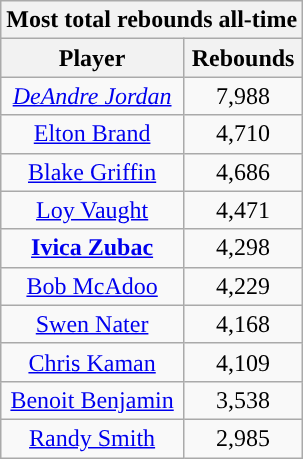<table class="wikitable sortable" style="text-align:center">
<tr>
<th colspan="2">Most total rebounds all-time</th>
</tr>
<tr>
<th>Player</th>
<th>Rebounds</th>
</tr>
<tr>
<td><em><a href='#'>DeAndre Jordan</a></em></td>
<td>7,988</td>
</tr>
<tr>
<td><a href='#'>Elton Brand</a></td>
<td>4,710</td>
</tr>
<tr>
<td><a href='#'>Blake Griffin</a></td>
<td>4,686</td>
</tr>
<tr>
<td><a href='#'>Loy Vaught</a></td>
<td>4,471</td>
</tr>
<tr>
<td><strong><a href='#'>Ivica Zubac</a></strong></td>
<td>4,298</td>
</tr>
<tr>
<td><a href='#'>Bob McAdoo</a></td>
<td>4,229</td>
</tr>
<tr>
<td><a href='#'>Swen Nater</a></td>
<td>4,168</td>
</tr>
<tr>
<td><a href='#'>Chris Kaman</a></td>
<td>4,109</td>
</tr>
<tr>
<td><a href='#'>Benoit Benjamin</a></td>
<td>3,538</td>
</tr>
<tr>
<td><a href='#'>Randy Smith</a></td>
<td>2,985</td>
</tr>
</table>
